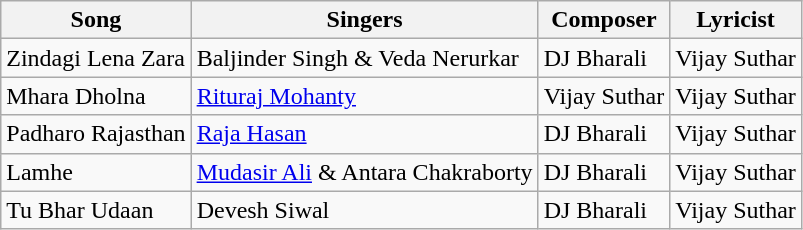<table class="wikitable">
<tr>
<th>Song</th>
<th>Singers</th>
<th>Composer</th>
<th>Lyricist</th>
</tr>
<tr>
<td>Zindagi Lena Zara</td>
<td>Baljinder Singh & Veda Nerurkar</td>
<td>DJ Bharali</td>
<td>Vijay Suthar</td>
</tr>
<tr>
<td>Mhara Dholna</td>
<td><a href='#'>Rituraj Mohanty</a></td>
<td>Vijay Suthar</td>
<td>Vijay Suthar</td>
</tr>
<tr>
<td>Padharo Rajasthan</td>
<td><a href='#'>Raja Hasan</a></td>
<td>DJ Bharali</td>
<td>Vijay Suthar</td>
</tr>
<tr>
<td>Lamhe</td>
<td><a href='#'>Mudasir Ali</a> & Antara Chakraborty</td>
<td>DJ Bharali</td>
<td>Vijay Suthar</td>
</tr>
<tr>
<td>Tu Bhar Udaan</td>
<td>Devesh Siwal</td>
<td>DJ Bharali</td>
<td>Vijay Suthar</td>
</tr>
</table>
